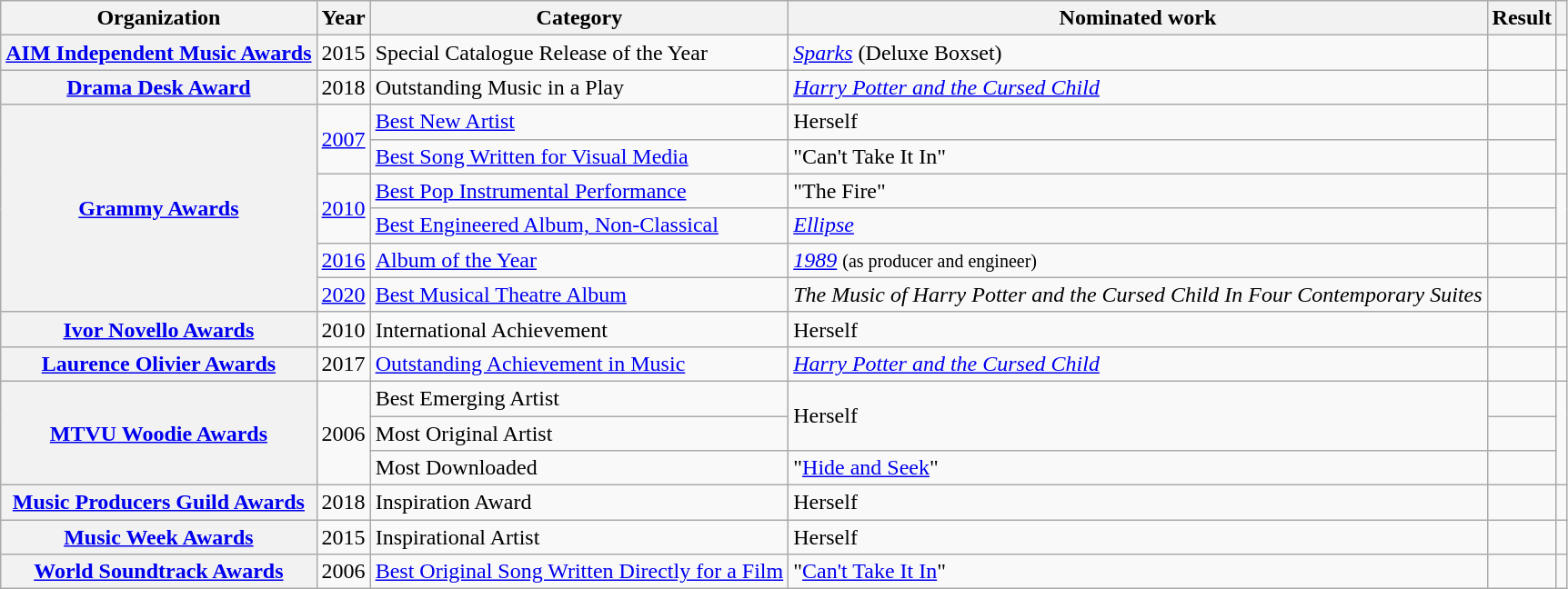<table class="wikitable sortable plainrowheaders">
<tr>
<th scope="col">Organization</th>
<th scope="col">Year</th>
<th scope="col">Category</th>
<th scope="col">Nominated work</th>
<th scope="col">Result</th>
<th scope="col" class="unsortable"></th>
</tr>
<tr>
<th scope="row"><a href='#'>AIM Independent Music Awards</a></th>
<td>2015</td>
<td>Special Catalogue Release of the Year</td>
<td><em><a href='#'>Sparks</a></em> (Deluxe Boxset)</td>
<td></td>
<td style="text-align:center;"></td>
</tr>
<tr>
<th scope="row"><a href='#'>Drama Desk Award</a></th>
<td>2018</td>
<td>Outstanding Music in a Play</td>
<td><em><a href='#'>Harry Potter and the Cursed Child</a></em></td>
<td></td>
<td style="text-align:center;"></td>
</tr>
<tr>
<th scope="row" rowspan="6"><a href='#'>Grammy Awards</a></th>
<td rowspan="2"><a href='#'>2007</a></td>
<td><a href='#'>Best New Artist</a></td>
<td>Herself</td>
<td></td>
<td style="text-align:center;" rowspan="2"></td>
</tr>
<tr>
<td><a href='#'>Best Song Written for Visual Media</a></td>
<td>"Can't Take It In"</td>
<td></td>
</tr>
<tr>
<td rowspan="2"><a href='#'>2010</a></td>
<td><a href='#'>Best Pop Instrumental Performance</a></td>
<td>"The Fire"</td>
<td></td>
<td style="text-align:center;" rowspan="2"></td>
</tr>
<tr>
<td><a href='#'>Best Engineered Album, Non-Classical</a></td>
<td><em><a href='#'>Ellipse</a></em></td>
<td></td>
</tr>
<tr>
<td><a href='#'>2016</a></td>
<td><a href='#'>Album of the Year</a></td>
<td><em><a href='#'>1989</a></em> <small>(as producer and engineer)</small></td>
<td></td>
<td style="text-align:center;"></td>
</tr>
<tr>
<td><a href='#'>2020</a></td>
<td><a href='#'>Best Musical Theatre Album</a></td>
<td><em>The Music of Harry Potter and the Cursed Child In Four Contemporary Suites</em></td>
<td></td>
<td style="text-align:center;"></td>
</tr>
<tr>
<th scope="row"><a href='#'>Ivor Novello Awards</a></th>
<td>2010</td>
<td>International Achievement</td>
<td>Herself</td>
<td></td>
<td style="text-align:center;"></td>
</tr>
<tr>
<th scope="row"><a href='#'>Laurence Olivier Awards</a></th>
<td>2017</td>
<td><a href='#'>Outstanding Achievement in Music</a></td>
<td><em><a href='#'>Harry Potter and the Cursed Child</a></em></td>
<td></td>
<td style="text-align:center;"></td>
</tr>
<tr>
<th scope="row" rowspan="3"><a href='#'>MTVU Woodie Awards</a></th>
<td rowspan="3">2006</td>
<td>Best Emerging Artist</td>
<td rowspan="2">Herself</td>
<td></td>
<td style="text-align:center;" rowspan="3"></td>
</tr>
<tr>
<td>Most Original Artist</td>
<td></td>
</tr>
<tr>
<td>Most Downloaded</td>
<td>"<a href='#'>Hide and Seek</a>"</td>
<td></td>
</tr>
<tr>
<th scope="row"><a href='#'>Music Producers Guild Awards</a></th>
<td>2018</td>
<td>Inspiration Award</td>
<td>Herself</td>
<td></td>
<td style="text-align:center;"></td>
</tr>
<tr>
<th scope="row"><a href='#'>Music Week Awards</a></th>
<td>2015</td>
<td>Inspirational Artist</td>
<td>Herself</td>
<td></td>
<td style="text-align:center;"></td>
</tr>
<tr>
<th scope="row"><a href='#'>World Soundtrack Awards</a></th>
<td>2006</td>
<td><a href='#'>Best Original Song Written Directly for a Film</a></td>
<td>"<a href='#'>Can't Take It In</a>"</td>
<td></td>
<td style="text-align:center;"></td>
</tr>
</table>
